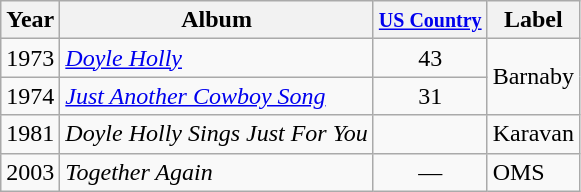<table class="wikitable">
<tr>
<th>Year</th>
<th>Album</th>
<th><small><a href='#'>US Country</a></small></th>
<th>Label</th>
</tr>
<tr>
<td>1973</td>
<td><em><a href='#'>Doyle Holly</a></em></td>
<td align="center">43</td>
<td rowspan="2">Barnaby</td>
</tr>
<tr>
<td>1974</td>
<td><em><a href='#'>Just Another Cowboy Song</a></em></td>
<td align="center">31</td>
</tr>
<tr>
<td>1981</td>
<td><em>Doyle Holly Sings Just For You</em></td>
<td align="center"></td>
<td rowspan="1">Karavan</td>
</tr>
<tr>
<td>2003</td>
<td><em>Together Again</em></td>
<td align="center">—</td>
<td>OMS</td>
</tr>
</table>
